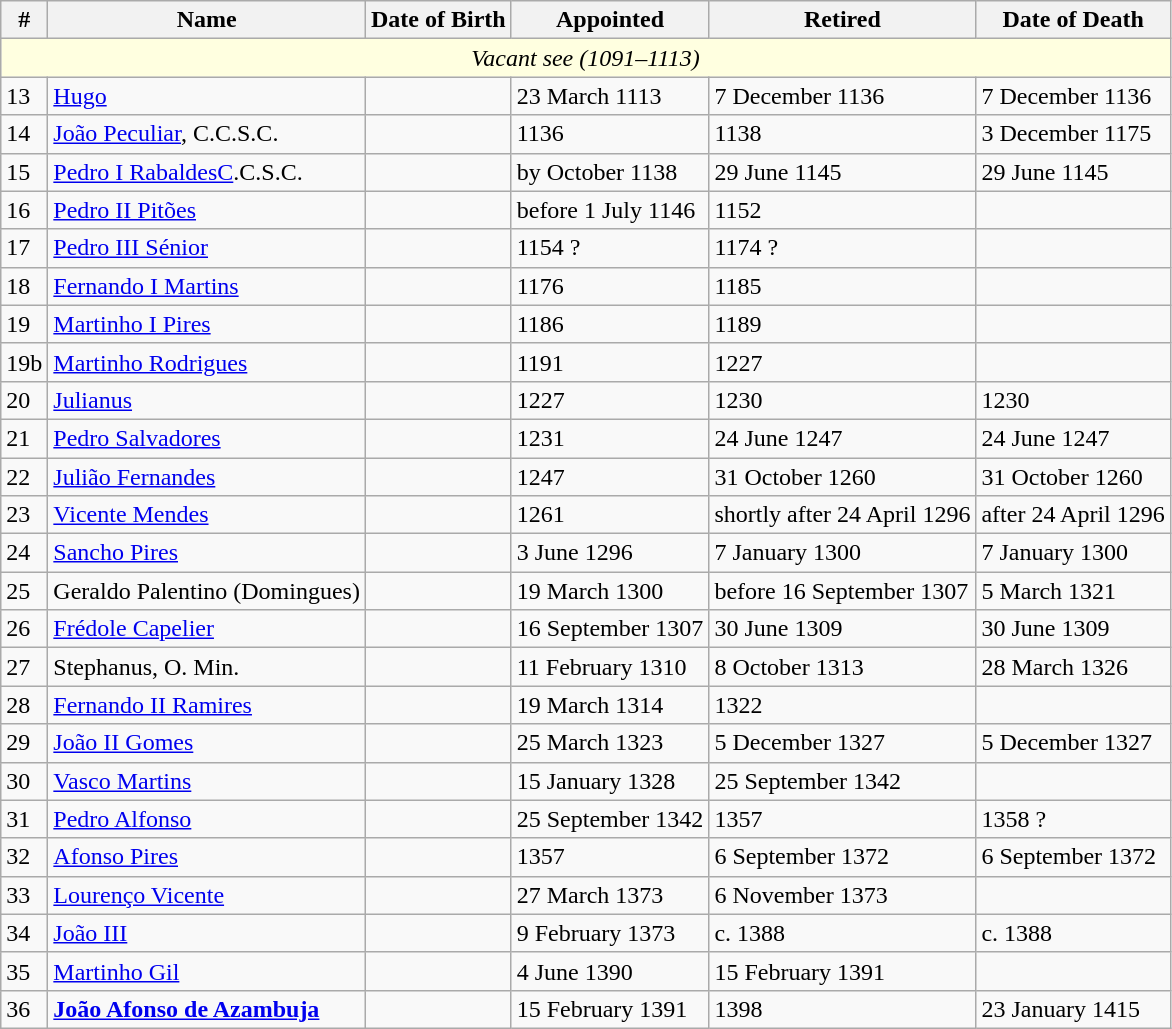<table class="wikitable sortable">
<tr>
<th>#</th>
<th>Name</th>
<th>Date of Birth</th>
<th>Appointed</th>
<th>Retired</th>
<th>Date of Death</th>
</tr>
<tr>
<td colspan=6 align=center bgcolor=#FFFFE0><em>Vacant see (1091–1113)</em></td>
</tr>
<tr>
<td>13</td>
<td><a href='#'>Hugo</a></td>
<td> </td>
<td>23 March 1113</td>
<td>7 December 1136</td>
<td>7 December 1136</td>
</tr>
<tr>
<td>14</td>
<td><a href='#'>João Peculiar</a>, C.C.S.C.</td>
<td> </td>
<td>1136</td>
<td>1138</td>
<td>3 December 1175</td>
</tr>
<tr>
<td>15</td>
<td><a href='#'>Pedro I RabaldesC</a>.C.S.C.</td>
<td> </td>
<td>by October 1138</td>
<td>29 June 1145</td>
<td>29 June 1145</td>
</tr>
<tr>
<td>16</td>
<td><a href='#'>Pedro II Pitões</a></td>
<td> </td>
<td>before 1 July 1146</td>
<td>1152</td>
<td> </td>
</tr>
<tr>
<td>17</td>
<td><a href='#'>Pedro III Sénior</a></td>
<td> </td>
<td>1154 ?</td>
<td>1174 ?</td>
<td> </td>
</tr>
<tr>
<td>18</td>
<td><a href='#'>Fernando I Martins</a></td>
<td> </td>
<td>1176</td>
<td>1185</td>
<td> </td>
</tr>
<tr>
<td>19</td>
<td><a href='#'>Martinho I Pires</a></td>
<td> </td>
<td>1186</td>
<td>1189</td>
<td> </td>
</tr>
<tr>
<td>19b</td>
<td><a href='#'>Martinho Rodrigues</a></td>
<td> </td>
<td>1191</td>
<td>1227</td>
<td> </td>
</tr>
<tr>
<td>20</td>
<td><a href='#'>Julianus</a></td>
<td> </td>
<td>1227</td>
<td>1230 </td>
<td>1230 </td>
</tr>
<tr>
<td>21</td>
<td><a href='#'>Pedro Salvadores</a></td>
<td> </td>
<td>1231</td>
<td>24 June 1247</td>
<td>24 June 1247</td>
</tr>
<tr>
<td>22</td>
<td><a href='#'>Julião Fernandes</a></td>
<td> </td>
<td>1247</td>
<td>31 October 1260</td>
<td>31 October 1260</td>
</tr>
<tr>
<td>23</td>
<td><a href='#'>Vicente Mendes</a></td>
<td> </td>
<td>1261</td>
<td>shortly after 24 April 1296</td>
<td>after 24 April 1296</td>
</tr>
<tr>
<td>24</td>
<td><a href='#'>Sancho Pires</a></td>
<td> </td>
<td>3 June 1296</td>
<td>7 January 1300</td>
<td>7 January 1300</td>
</tr>
<tr>
<td>25</td>
<td>Geraldo Palentino (Domingues)</td>
<td> </td>
<td>19 March 1300</td>
<td>before 16 September 1307</td>
<td>5 March 1321</td>
</tr>
<tr>
<td>26</td>
<td><a href='#'>Frédole Capelier</a></td>
<td> </td>
<td>16 September 1307</td>
<td>30 June 1309</td>
<td>30 June 1309 </td>
</tr>
<tr>
<td>27</td>
<td>Stephanus, O. Min.</td>
<td> </td>
<td>11 February 1310</td>
<td>8 October 1313</td>
<td>28 March 1326</td>
</tr>
<tr>
<td>28</td>
<td><a href='#'>Fernando II Ramires</a></td>
<td> </td>
<td>19 March 1314</td>
<td>1322</td>
<td> </td>
</tr>
<tr>
<td>29</td>
<td><a href='#'>João II Gomes</a></td>
<td> </td>
<td>25 March 1323</td>
<td>5 December 1327</td>
<td>5 December 1327</td>
</tr>
<tr>
<td>30</td>
<td><a href='#'>Vasco Martins</a></td>
<td> </td>
<td>15 January 1328</td>
<td>25 September 1342</td>
<td> </td>
</tr>
<tr>
<td>31</td>
<td><a href='#'>Pedro Alfonso</a></td>
<td> </td>
<td>25 September 1342</td>
<td>1357</td>
<td>1358 ? </td>
</tr>
<tr>
<td>32</td>
<td><a href='#'>Afonso Pires</a></td>
<td> </td>
<td>1357</td>
<td>6 September 1372</td>
<td>6 September 1372</td>
</tr>
<tr>
<td>33</td>
<td><a href='#'>Lourenço Vicente</a></td>
<td> </td>
<td>27 March 1373</td>
<td>6 November 1373</td>
<td> </td>
</tr>
<tr>
<td>34</td>
<td><a href='#'>João III</a></td>
<td> </td>
<td>9 February 1373</td>
<td>c. 1388</td>
<td>c. 1388</td>
</tr>
<tr>
<td>35</td>
<td><a href='#'>Martinho Gil</a></td>
<td> </td>
<td>4 June 1390</td>
<td>15 February 1391</td>
<td> </td>
</tr>
<tr>
<td>36</td>
<td><strong><a href='#'>João Afonso de Azambuja</a></strong></td>
<td> </td>
<td>15 February 1391</td>
<td>1398</td>
<td>23 January 1415</td>
</tr>
</table>
